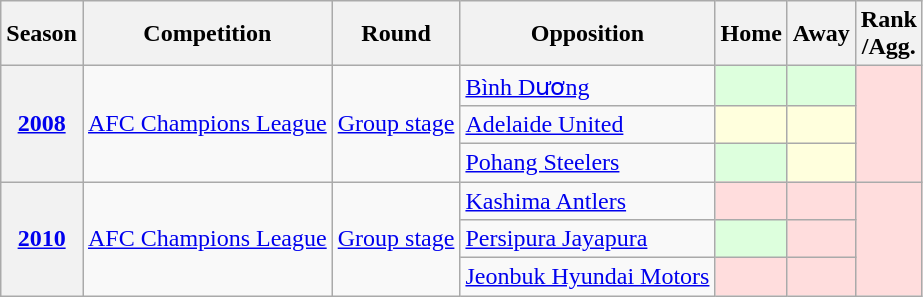<table class="wikitable plainrowheaders">
<tr>
<th scope="col">Season</th>
<th scope="col">Competition</th>
<th scope="col">Round</th>
<th scope="col">Opposition</th>
<th scope="col">Home</th>
<th scope="col">Away</th>
<th scope="col">Rank<br>/Agg.</th>
</tr>
<tr>
<th rowspan="3" scope="row" style="text-align:center"><a href='#'>2008</a></th>
<td rowspan="3"><a href='#'>AFC Champions League</a></td>
<td rowspan="3"><a href='#'>Group stage</a></td>
<td> <a href='#'>Bình Dương</a></td>
<td style="background:#dfd;"></td>
<td style="background:#dfd;"></td>
<td rowspan="3" style="background:#fdd;"></td>
</tr>
<tr>
<td> <a href='#'>Adelaide United</a></td>
<td style="background:#ffd;"></td>
<td style="background:#ffd;"></td>
</tr>
<tr>
<td> <a href='#'>Pohang Steelers</a></td>
<td style="background:#dfd;"></td>
<td style="background:#ffd;"></td>
</tr>
<tr>
<th rowspan="3" scope="row" style="text-align:center"><a href='#'>2010</a></th>
<td rowspan="3"><a href='#'>AFC Champions League</a></td>
<td rowspan="3"><a href='#'>Group stage</a></td>
<td> <a href='#'>Kashima Antlers</a></td>
<td style="background:#fdd;"></td>
<td style="background:#fdd;"></td>
<td rowspan="3" style="background:#fdd;"></td>
</tr>
<tr>
<td> <a href='#'>Persipura Jayapura</a></td>
<td style="background:#dfd;"></td>
<td style="background:#fdd;"></td>
</tr>
<tr>
<td> <a href='#'>Jeonbuk Hyundai Motors</a></td>
<td style="background:#fdd;"></td>
<td style="background:#fdd;"></td>
</tr>
</table>
